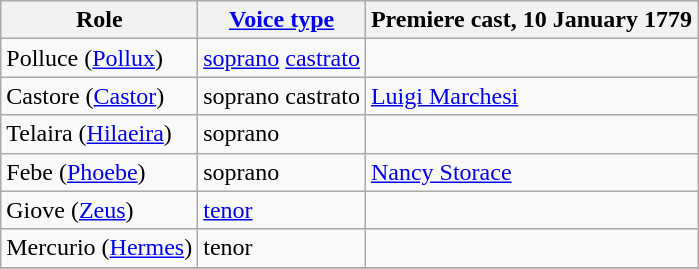<table class="wikitable">
<tr>
<th>Role</th>
<th><a href='#'>Voice type</a></th>
<th>Premiere cast, 10 January 1779</th>
</tr>
<tr>
<td>Polluce (<a href='#'>Pollux</a>)</td>
<td><a href='#'>soprano</a> <a href='#'>castrato</a></td>
<td></td>
</tr>
<tr>
<td>Castore (<a href='#'>Castor</a>)</td>
<td>soprano castrato</td>
<td><a href='#'>Luigi Marchesi</a></td>
</tr>
<tr>
<td>Telaira (<a href='#'>Hilaeira</a>)</td>
<td>soprano</td>
<td></td>
</tr>
<tr>
<td>Febe (<a href='#'>Phoebe</a>)</td>
<td>soprano</td>
<td><a href='#'>Nancy Storace</a></td>
</tr>
<tr>
<td>Giove (<a href='#'>Zeus</a>)</td>
<td><a href='#'>tenor</a></td>
<td></td>
</tr>
<tr>
<td>Mercurio (<a href='#'>Hermes</a>)</td>
<td>tenor</td>
<td></td>
</tr>
<tr>
</tr>
</table>
